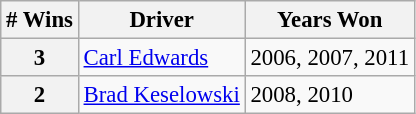<table class="wikitable" style="font-size: 95%;">
<tr>
<th># Wins</th>
<th>Driver</th>
<th>Years Won</th>
</tr>
<tr>
<th>3</th>
<td><a href='#'>Carl Edwards</a></td>
<td>2006, 2007, 2011</td>
</tr>
<tr>
<th>2</th>
<td><a href='#'>Brad Keselowski</a></td>
<td>2008, 2010</td>
</tr>
</table>
